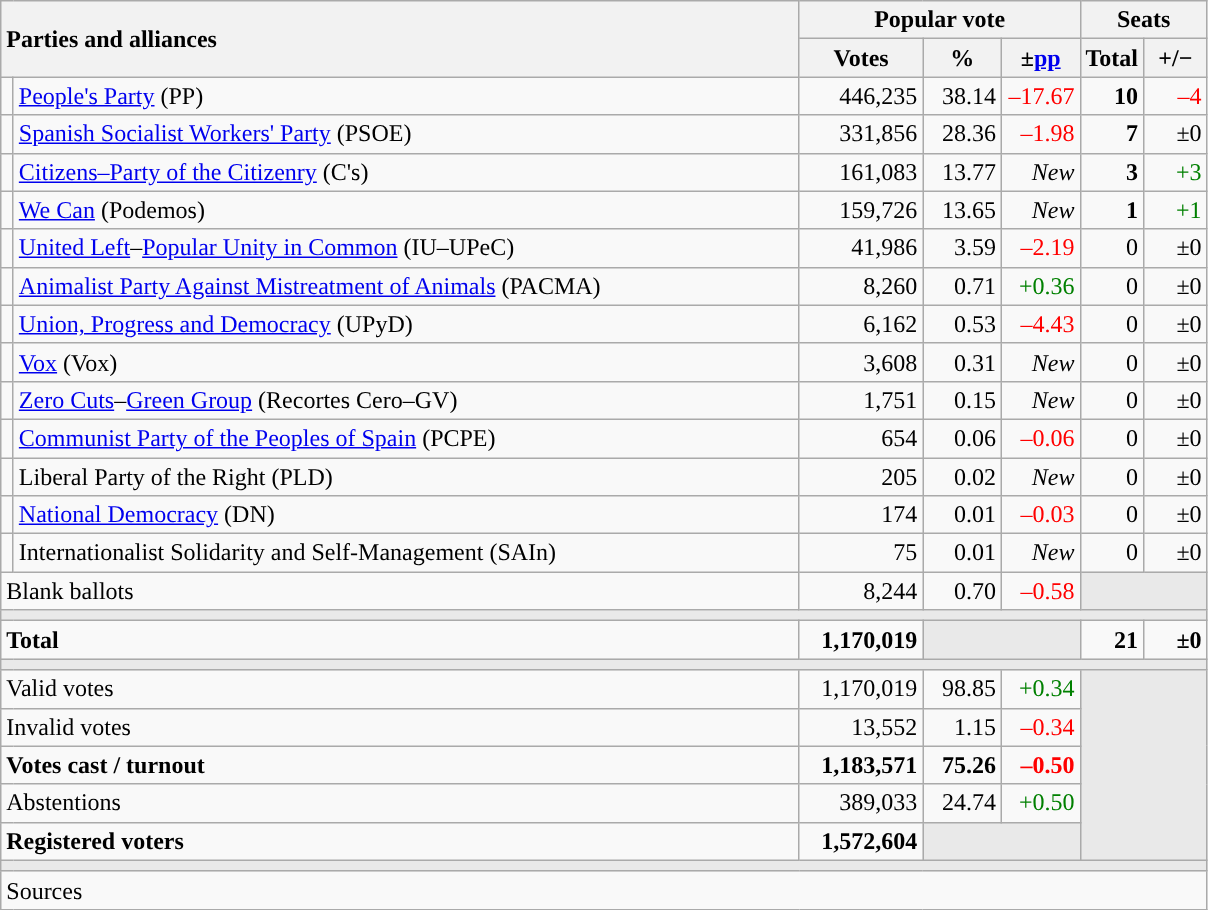<table class="wikitable" style="text-align:right;">
<tr>
<th style="text-align:left;" rowspan="2" colspan="2" width="525">Parties and alliances</th>
<th colspan="3">Popular vote</th>
<th colspan="2">Seats</th>
</tr>
<tr>
<th width="75">Votes</th>
<th width="45">%</th>
<th width="45">±<a href='#'>pp</a></th>
<th width="35">Total</th>
<th width="35">+/−</th>
</tr>
<tr>
<td width="1" style="color:inherit;background:"></td>
<td align="left"><a href='#'>People's Party</a> (PP)</td>
<td>446,235</td>
<td>38.14</td>
<td style="color:red;">–17.67</td>
<td><strong>10</strong></td>
<td style="color:red;">–4</td>
</tr>
<tr>
<td style="color:inherit;background:"></td>
<td align="left"><a href='#'>Spanish Socialist Workers' Party</a> (PSOE)</td>
<td>331,856</td>
<td>28.36</td>
<td style="color:red;">–1.98</td>
<td><strong>7</strong></td>
<td>±0</td>
</tr>
<tr>
<td style="color:inherit;background:"></td>
<td align="left"><a href='#'>Citizens–Party of the Citizenry</a> (C's)</td>
<td>161,083</td>
<td>13.77</td>
<td><em>New</em></td>
<td><strong>3</strong></td>
<td style="color:green;">+3</td>
</tr>
<tr>
<td style="color:inherit;background:"></td>
<td align="left"><a href='#'>We Can</a> (Podemos)</td>
<td>159,726</td>
<td>13.65</td>
<td><em>New</em></td>
<td><strong>1</strong></td>
<td style="color:green;">+1</td>
</tr>
<tr>
<td style="color:inherit;background:"></td>
<td align="left"><a href='#'>United Left</a>–<a href='#'>Popular Unity in Common</a> (IU–UPeC)</td>
<td>41,986</td>
<td>3.59</td>
<td style="color:red;">–2.19</td>
<td>0</td>
<td>±0</td>
</tr>
<tr>
<td style="color:inherit;background:"></td>
<td align="left"><a href='#'>Animalist Party Against Mistreatment of Animals</a> (PACMA)</td>
<td>8,260</td>
<td>0.71</td>
<td style="color:green;">+0.36</td>
<td>0</td>
<td>±0</td>
</tr>
<tr>
<td style="color:inherit;background:"></td>
<td align="left"><a href='#'>Union, Progress and Democracy</a> (UPyD)</td>
<td>6,162</td>
<td>0.53</td>
<td style="color:red;">–4.43</td>
<td>0</td>
<td>±0</td>
</tr>
<tr>
<td style="color:inherit;background:"></td>
<td align="left"><a href='#'>Vox</a> (Vox)</td>
<td>3,608</td>
<td>0.31</td>
<td><em>New</em></td>
<td>0</td>
<td>±0</td>
</tr>
<tr>
<td style="color:inherit;background:"></td>
<td align="left"><a href='#'>Zero Cuts</a>–<a href='#'>Green Group</a> (Recortes Cero–GV)</td>
<td>1,751</td>
<td>0.15</td>
<td><em>New</em></td>
<td>0</td>
<td>±0</td>
</tr>
<tr>
<td style="color:inherit;background:"></td>
<td align="left"><a href='#'>Communist Party of the Peoples of Spain</a> (PCPE)</td>
<td>654</td>
<td>0.06</td>
<td style="color:red;">–0.06</td>
<td>0</td>
<td>±0</td>
</tr>
<tr>
<td style="color:inherit;background:"></td>
<td align="left">Liberal Party of the Right (PLD)</td>
<td>205</td>
<td>0.02</td>
<td><em>New</em></td>
<td>0</td>
<td>±0</td>
</tr>
<tr>
<td style="color:inherit;background:"></td>
<td align="left"><a href='#'>National Democracy</a> (DN)</td>
<td>174</td>
<td>0.01</td>
<td style="color:red;">–0.03</td>
<td>0</td>
<td>±0</td>
</tr>
<tr>
<td style="color:inherit;background:"></td>
<td align="left">Internationalist Solidarity and Self-Management (SAIn)</td>
<td>75</td>
<td>0.01</td>
<td><em>New</em></td>
<td>0</td>
<td>±0</td>
</tr>
<tr>
<td align="left" colspan="2">Blank ballots</td>
<td>8,244</td>
<td>0.70</td>
<td style="color:red;">–0.58</td>
<td bgcolor="#E9E9E9" colspan="2"></td>
</tr>
<tr>
<td colspan="7" bgcolor="#E9E9E9"></td>
</tr>
<tr style="font-weight:bold;">
<td align="left" colspan="2">Total</td>
<td>1,170,019</td>
<td bgcolor="#E9E9E9" colspan="2"></td>
<td>21</td>
<td>±0</td>
</tr>
<tr>
<td colspan="7" bgcolor="#E9E9E9"></td>
</tr>
<tr>
<td align="left" colspan="2">Valid votes</td>
<td>1,170,019</td>
<td>98.85</td>
<td style="color:green;">+0.34</td>
<td bgcolor="#E9E9E9" colspan="2" rowspan="5"></td>
</tr>
<tr>
<td align="left" colspan="2">Invalid votes</td>
<td>13,552</td>
<td>1.15</td>
<td style="color:red;">–0.34</td>
</tr>
<tr style="font-weight:bold;">
<td align="left" colspan="2">Votes cast / turnout</td>
<td>1,183,571</td>
<td>75.26</td>
<td style="color:red;">–0.50</td>
</tr>
<tr>
<td align="left" colspan="2">Abstentions</td>
<td>389,033</td>
<td>24.74</td>
<td style="color:green;">+0.50</td>
</tr>
<tr style="font-weight:bold;">
<td align="left" colspan="2">Registered voters</td>
<td>1,572,604</td>
<td bgcolor="#E9E9E9" colspan="2"></td>
</tr>
<tr>
<td colspan="7" bgcolor="#E9E9E9"></td>
</tr>
<tr>
<td align="left" colspan="7">Sources</td>
</tr>
</table>
